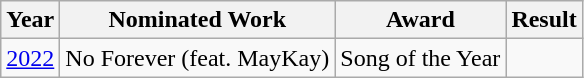<table class="wikitable">
<tr>
<th>Year</th>
<th>Nominated Work</th>
<th>Award</th>
<th>Result</th>
</tr>
<tr>
<td rowspan="3"><a href='#'>2022</a></td>
<td>No Forever (feat. MayKay)</td>
<td>Song of the Year</td>
<td></td>
</tr>
</table>
